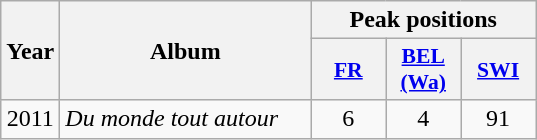<table class="wikitable">
<tr>
<th align="center" rowspan="2" width="10">Year</th>
<th align="center" rowspan="2" width="160">Album</th>
<th align="center" colspan="3" width="30">Peak positions</th>
</tr>
<tr>
<th scope="col" style="width:3em;font-size:90%;"><a href='#'>FR</a><br></th>
<th scope="col" style="width:3em;font-size:90%;"><a href='#'>BEL <br>(Wa)</a><br></th>
<th scope="col" style="width:3em;font-size:90%;"><a href='#'>SWI</a><br></th>
</tr>
<tr>
<td align="center">2011</td>
<td><em>Du monde tout autour</em></td>
<td align="center">6</td>
<td align="center">4</td>
<td align="center">91</td>
</tr>
</table>
